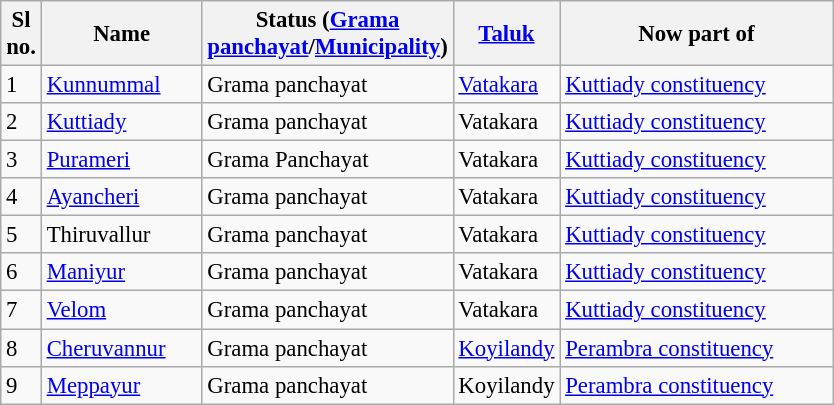<table class="wikitable sortable" style="font-size: 95%;">
<tr>
<th width="20px">Sl no.</th>
<th width="100px">Name</th>
<th width="130px">Status (<a href='#'>Grama panchayat</a>/<a href='#'>Municipality</a>)</th>
<th width="50px"><a href='#'>Taluk</a></th>
<th width="175px">Now part of</th>
</tr>
<tr>
<td>1</td>
<td><a href='#'>Kunnummal</a></td>
<td>Grama panchayat</td>
<td><a href='#'>Vatakara</a></td>
<td><a href='#'>Kuttiady constituency</a></td>
</tr>
<tr>
<td>2</td>
<td><a href='#'>Kuttiady</a></td>
<td>Grama panchayat</td>
<td>Vatakara</td>
<td><a href='#'>Kuttiady constituency</a></td>
</tr>
<tr>
<td>3</td>
<td><a href='#'>Purameri</a></td>
<td>Grama Panchayat</td>
<td>Vatakara</td>
<td><a href='#'>Kuttiady constituency</a></td>
</tr>
<tr>
<td>4</td>
<td><a href='#'>Ayancheri</a></td>
<td>Grama panchayat</td>
<td>Vatakara</td>
<td><a href='#'>Kuttiady constituency</a></td>
</tr>
<tr>
<td>5</td>
<td>Thiruvallur</td>
<td>Grama panchayat</td>
<td>Vatakara</td>
<td><a href='#'>Kuttiady constituency</a></td>
</tr>
<tr>
<td>6</td>
<td><a href='#'>Maniyur</a></td>
<td>Grama panchayat</td>
<td>Vatakara</td>
<td><a href='#'>Kuttiady constituency</a></td>
</tr>
<tr>
<td>7</td>
<td><a href='#'>Velom</a></td>
<td>Grama panchayat</td>
<td>Vatakara</td>
<td><a href='#'>Kuttiady constituency</a></td>
</tr>
<tr>
<td>8</td>
<td><a href='#'>Cheruvannur</a></td>
<td>Grama panchayat</td>
<td><a href='#'>Koyilandy</a></td>
<td><a href='#'>Perambra constituency</a></td>
</tr>
<tr>
<td>9</td>
<td><a href='#'>Meppayur</a></td>
<td>Grama panchayat</td>
<td>Koyilandy</td>
<td><a href='#'>Perambra constituency</a></td>
</tr>
</table>
